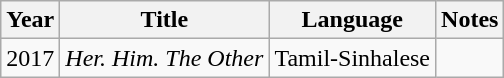<table class="wikitable">
<tr>
<th scope="col">Year</th>
<th scope="col">Title</th>
<th scope="col">Language</th>
<th scope="col" class="unsortable">Notes</th>
</tr>
<tr>
<td>2017</td>
<td><em>Her. Him. The Other</em></td>
<td>Tamil-Sinhalese</td>
<td></td>
</tr>
</table>
